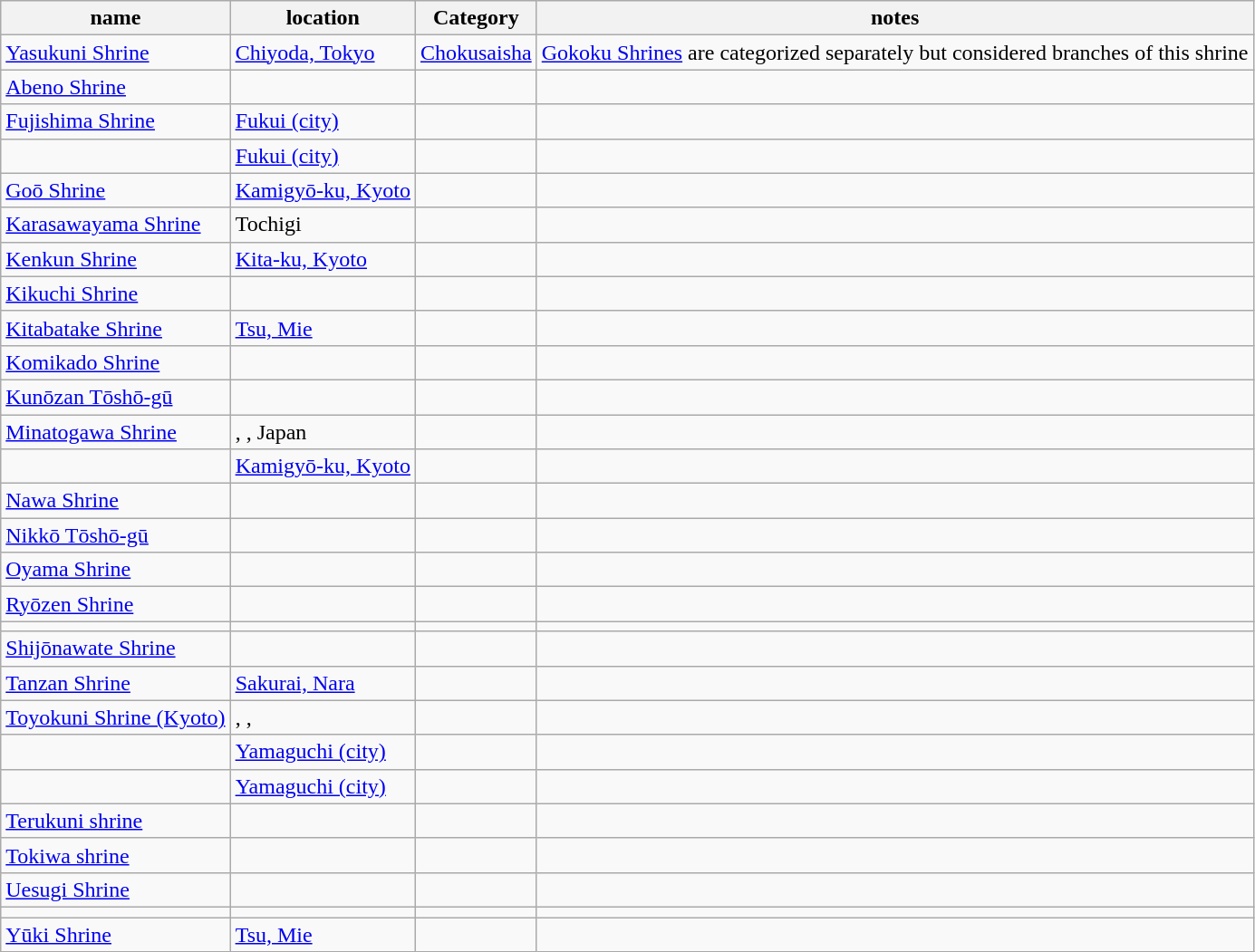<table class="wikitable">
<tr>
<th>name</th>
<th>location</th>
<th>Category</th>
<th>notes</th>
</tr>
<tr>
<td><a href='#'>Yasukuni Shrine</a></td>
<td><a href='#'>Chiyoda, Tokyo</a></td>
<td><a href='#'>Chokusaisha</a></td>
<td><a href='#'>Gokoku Shrines</a> are categorized separately but considered branches of this shrine</td>
</tr>
<tr>
<td><a href='#'>Abeno Shrine</a></td>
<td></td>
<td></td>
<td></td>
</tr>
<tr>
<td><a href='#'>Fujishima Shrine</a></td>
<td><a href='#'>Fukui (city)</a></td>
<td></td>
<td></td>
</tr>
<tr>
<td></td>
<td><a href='#'>Fukui (city)</a></td>
<td></td>
<td></td>
</tr>
<tr>
<td><a href='#'>Goō Shrine</a></td>
<td><a href='#'>Kamigyō-ku, Kyoto</a></td>
<td></td>
<td></td>
</tr>
<tr>
<td><a href='#'>Karasawayama Shrine</a></td>
<td>Tochigi </td>
<td></td>
<td></td>
</tr>
<tr>
<td><a href='#'>Kenkun Shrine</a></td>
<td><a href='#'>Kita-ku, Kyoto</a></td>
<td></td>
<td></td>
</tr>
<tr>
<td><a href='#'>Kikuchi Shrine</a></td>
<td></td>
<td></td>
<td></td>
</tr>
<tr>
<td><a href='#'>Kitabatake Shrine</a></td>
<td><a href='#'>Tsu, Mie</a></td>
<td></td>
<td></td>
</tr>
<tr>
<td><a href='#'>Komikado Shrine</a></td>
<td></td>
<td></td>
<td></td>
</tr>
<tr>
<td><a href='#'>Kunōzan Tōshō-gū</a></td>
<td></td>
<td></td>
<td></td>
</tr>
<tr>
<td><a href='#'>Minatogawa Shrine</a></td>
<td>, , Japan</td>
<td></td>
<td></td>
</tr>
<tr>
<td></td>
<td><a href='#'>Kamigyō-ku, Kyoto</a></td>
<td></td>
<td></td>
</tr>
<tr>
<td><a href='#'>Nawa Shrine</a></td>
<td> </td>
<td></td>
<td></td>
</tr>
<tr>
<td><a href='#'>Nikkō Tōshō-gū</a></td>
<td></td>
<td></td>
<td></td>
</tr>
<tr>
<td><a href='#'>Oyama Shrine</a></td>
<td></td>
<td></td>
<td></td>
</tr>
<tr>
<td><a href='#'>Ryōzen Shrine</a></td>
<td></td>
<td></td>
<td></td>
</tr>
<tr>
<td></td>
<td></td>
<td></td>
<td></td>
</tr>
<tr>
<td><a href='#'>Shijōnawate Shrine</a></td>
<td></td>
<td></td>
<td></td>
</tr>
<tr>
<td><a href='#'>Tanzan Shrine</a></td>
<td><a href='#'>Sakurai, Nara</a></td>
<td></td>
<td></td>
</tr>
<tr>
<td><a href='#'>Toyokuni Shrine (Kyoto)</a></td>
<td>, , </td>
<td></td>
<td></td>
</tr>
<tr>
<td></td>
<td><a href='#'>Yamaguchi (city)</a></td>
<td></td>
<td></td>
</tr>
<tr>
<td></td>
<td><a href='#'>Yamaguchi (city)</a></td>
<td></td>
<td></td>
</tr>
<tr>
<td><a href='#'>Terukuni shrine</a></td>
<td></td>
<td></td>
<td></td>
</tr>
<tr>
<td><a href='#'>Tokiwa shrine</a></td>
<td></td>
<td></td>
<td></td>
</tr>
<tr>
<td><a href='#'>Uesugi Shrine</a></td>
<td></td>
<td></td>
<td></td>
</tr>
<tr>
<td></td>
<td> </td>
<td></td>
<td></td>
</tr>
<tr>
<td><a href='#'>Yūki Shrine</a></td>
<td><a href='#'>Tsu, Mie</a></td>
<td></td>
<td></td>
</tr>
</table>
